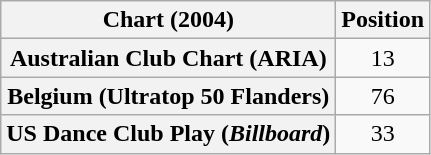<table class="wikitable sortable plainrowheaders" style="text-align:center">
<tr>
<th>Chart (2004)</th>
<th>Position</th>
</tr>
<tr>
<th scope="row">Australian Club Chart (ARIA)</th>
<td>13</td>
</tr>
<tr>
<th scope="row">Belgium (Ultratop 50 Flanders)</th>
<td>76</td>
</tr>
<tr>
<th scope="row">US Dance Club Play (<em>Billboard</em>)</th>
<td>33</td>
</tr>
</table>
